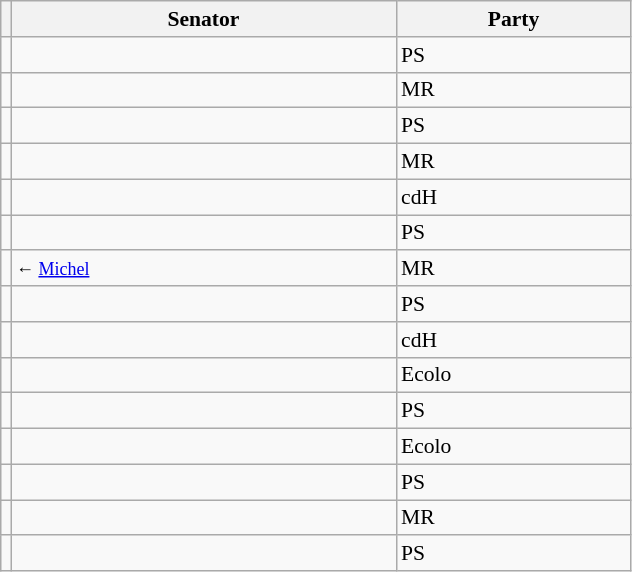<table class="sortable wikitable" style="text-align:left; font-size:90%">
<tr>
<th></th>
<th width="250">Senator</th>
<th width="150">Party</th>
</tr>
<tr>
<td></td>
<td align=left></td>
<td>PS</td>
</tr>
<tr>
<td></td>
<td align=left></td>
<td>MR</td>
</tr>
<tr>
<td></td>
<td align=left></td>
<td>PS</td>
</tr>
<tr>
<td></td>
<td align=left></td>
<td>MR</td>
</tr>
<tr>
<td></td>
<td align=left></td>
<td>cdH</td>
</tr>
<tr>
<td></td>
<td align=left></td>
<td>PS</td>
</tr>
<tr>
<td></td>
<td align=left> <small>← <a href='#'>Michel</a></small></td>
<td>MR</td>
</tr>
<tr>
<td></td>
<td align=left></td>
<td>PS</td>
</tr>
<tr>
<td></td>
<td align=left></td>
<td>cdH</td>
</tr>
<tr>
<td></td>
<td align=left></td>
<td>Ecolo</td>
</tr>
<tr>
<td></td>
<td align=left></td>
<td>PS</td>
</tr>
<tr>
<td></td>
<td align=left></td>
<td>Ecolo</td>
</tr>
<tr>
<td></td>
<td align=left></td>
<td>PS</td>
</tr>
<tr>
<td></td>
<td align=left></td>
<td>MR</td>
</tr>
<tr>
<td></td>
<td align=left></td>
<td>PS</td>
</tr>
</table>
